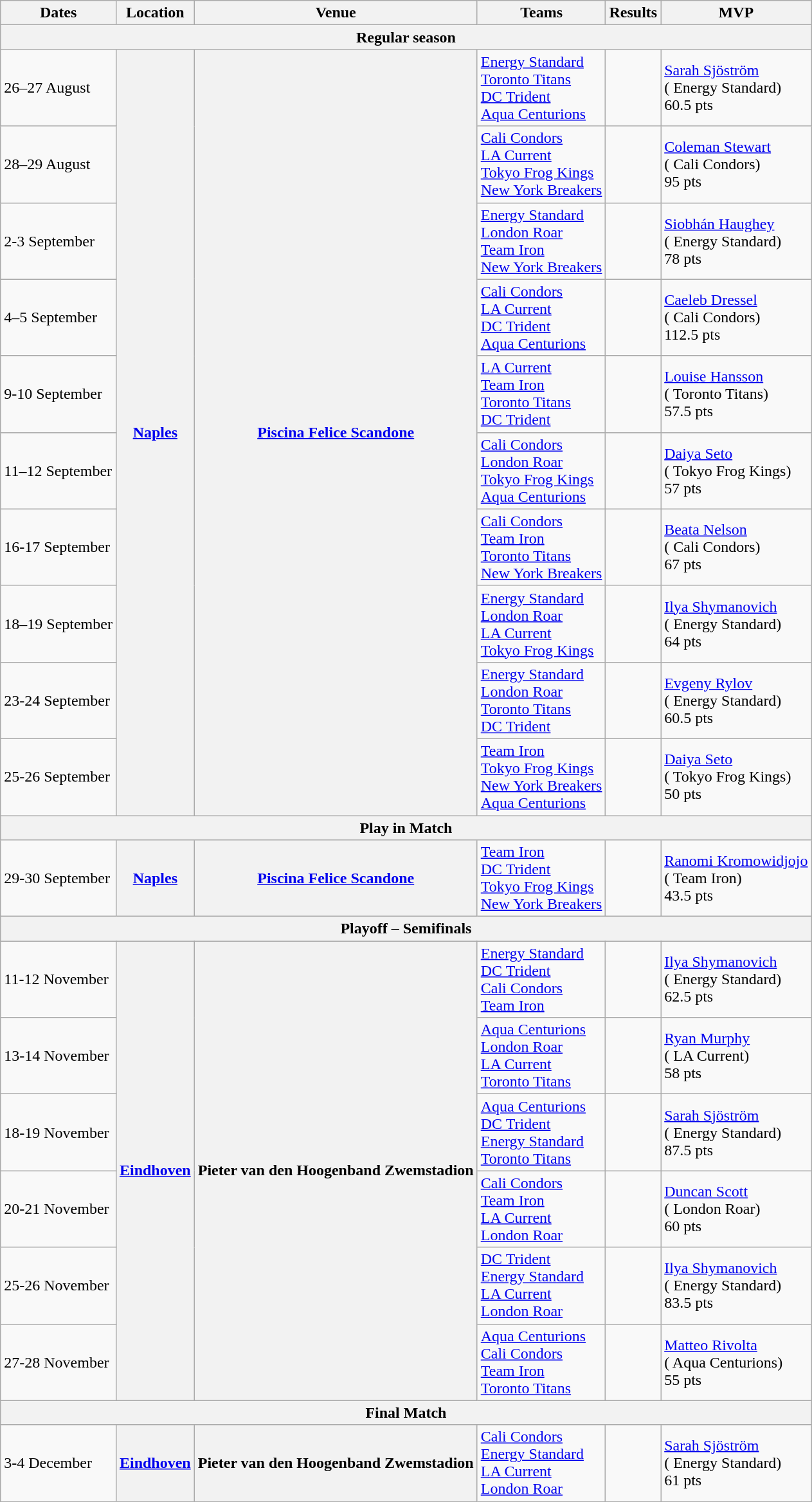<table class="wikitable">
<tr>
<th>Dates</th>
<th>Location</th>
<th>Venue</th>
<th>Teams</th>
<th>Results</th>
<th>MVP</th>
</tr>
<tr>
<th colspan=6><strong>Regular season</strong></th>
</tr>
<tr>
<td>26–27 August</td>
<th rowspan=10> <a href='#'>Naples</a></th>
<th rowspan=10><a href='#'>Piscina Felice Scandone</a></th>
<td> <a href='#'>Energy Standard</a><br> <a href='#'>Toronto Titans</a><br> <a href='#'>DC Trident</a><br> <a href='#'>Aqua Centurions</a></td>
<td style="text-align:center"></td>
<td valign=center> <a href='#'>Sarah Sjöström</a><br>( Energy Standard)<br>60.5 pts</td>
</tr>
<tr>
<td>28–29 August</td>
<td> <a href='#'>Cali Condors</a><br> <a href='#'>LA Current</a><br> <a href='#'>Tokyo Frog Kings</a><br> <a href='#'>New York Breakers</a></td>
<td style="text-align:center"></td>
<td valign=center> <a href='#'>Coleman Stewart</a><br>( Cali Condors)<br>95 pts</td>
</tr>
<tr>
<td>2-3 September</td>
<td> <a href='#'>Energy Standard</a><br> <a href='#'>London Roar</a><br> <a href='#'>Team Iron</a><br> <a href='#'>New York Breakers</a></td>
<td style="text-align:center"></td>
<td valign=center> <a href='#'>Siobhán Haughey</a><br>( Energy Standard)<br>78 pts</td>
</tr>
<tr>
<td>4–5 September</td>
<td> <a href='#'>Cali Condors</a><br> <a href='#'>LA Current</a><br> <a href='#'>DC Trident</a><br> <a href='#'>Aqua Centurions</a></td>
<td style="text-align:center"></td>
<td valign=center> <a href='#'>Caeleb Dressel</a><br>( Cali Condors)<br>112.5 pts</td>
</tr>
<tr>
<td>9-10 September</td>
<td> <a href='#'>LA Current</a><br> <a href='#'>Team Iron</a><br> <a href='#'>Toronto Titans</a><br> <a href='#'>DC Trident</a></td>
<td style="text-align:center"></td>
<td valign=center> <a href='#'>Louise Hansson</a><br>( Toronto Titans)<br>57.5 pts</td>
</tr>
<tr>
<td>11–12 September</td>
<td> <a href='#'>Cali Condors</a><br> <a href='#'>London Roar</a><br> <a href='#'>Tokyo Frog Kings</a><br> <a href='#'>Aqua Centurions</a></td>
<td style="text-align:center"></td>
<td valign=center> <a href='#'>Daiya Seto</a><br>( Tokyo Frog Kings)<br>57 pts</td>
</tr>
<tr>
<td>16-17 September</td>
<td> <a href='#'>Cali Condors</a><br> <a href='#'>Team Iron</a><br> <a href='#'>Toronto Titans</a><br> <a href='#'>New York Breakers</a></td>
<td style="text-align:center"></td>
<td valign=center> <a href='#'>Beata Nelson</a><br>( Cali Condors)<br>67 pts</td>
</tr>
<tr>
<td>18–19 September</td>
<td> <a href='#'>Energy Standard</a><br> <a href='#'>London Roar</a><br> <a href='#'>LA Current</a><br> <a href='#'>Tokyo Frog Kings</a></td>
<td style="text-align:center"></td>
<td valign=center> <a href='#'>Ilya Shymanovich</a><br>( Energy Standard)<br>64 pts</td>
</tr>
<tr>
<td>23-24 September</td>
<td> <a href='#'>Energy Standard</a><br> <a href='#'>London Roar</a><br> <a href='#'>Toronto Titans</a><br> <a href='#'>DC Trident</a></td>
<td style="text-align:center"></td>
<td valign=center> <a href='#'>Evgeny Rylov</a><br>( Energy Standard)<br>60.5 pts</td>
</tr>
<tr>
<td>25-26 September</td>
<td> <a href='#'>Team Iron</a><br> <a href='#'>Tokyo Frog Kings</a><br> <a href='#'>New York Breakers</a><br> <a href='#'>Aqua Centurions</a></td>
<td style="text-align:center"></td>
<td valign=center> <a href='#'>Daiya Seto</a><br>( Tokyo Frog Kings)<br>50 pts</td>
</tr>
<tr>
<th colspan=6><strong>Play in Match</strong></th>
</tr>
<tr>
<td>29-30 September</td>
<th rowspan=1> <a href='#'>Naples</a></th>
<th rowspan=1><a href='#'>Piscina Felice Scandone</a></th>
<td> <a href='#'>Team Iron</a><br> <a href='#'>DC Trident</a><br> <a href='#'>Tokyo Frog Kings</a><br> <a href='#'>New York Breakers</a></td>
<td style="text-align:center"></td>
<td valign=center> <a href='#'>Ranomi Kromowidjojo</a><br>( Team Iron)<br>43.5 pts</td>
</tr>
<tr>
<th colspan=6><strong>Playoff – Semifinals</strong></th>
</tr>
<tr>
<td>11-12 November</td>
<th rowspan=6> <a href='#'>Eindhoven</a></th>
<th rowspan=6>Pieter van den Hoogenband Zwemstadion</th>
<td> <a href='#'>Energy Standard</a><br> <a href='#'>DC Trident</a><br> <a href='#'>Cali Condors</a><br> <a href='#'>Team Iron</a></td>
<td style="text-align:center"></td>
<td valign=center> <a href='#'>Ilya Shymanovich</a><br>( Energy Standard)<br>62.5 pts</td>
</tr>
<tr>
<td>13-14 November</td>
<td> <a href='#'>Aqua Centurions</a><br> <a href='#'>London Roar</a><br> <a href='#'>LA Current</a><br> <a href='#'>Toronto Titans</a></td>
<td style="text-align:center"></td>
<td valign=center> <a href='#'>Ryan Murphy</a><br>( LA Current)<br>58 pts</td>
</tr>
<tr>
<td>18-19 November</td>
<td> <a href='#'>Aqua Centurions</a><br> <a href='#'>DC Trident</a><br> <a href='#'>Energy Standard</a><br> <a href='#'>Toronto Titans</a></td>
<td style="text-align:center"></td>
<td valign=center> <a href='#'>Sarah Sjöström</a><br>( Energy Standard)<br>87.5 pts</td>
</tr>
<tr>
<td>20-21 November</td>
<td> <a href='#'>Cali Condors</a><br> <a href='#'>Team Iron</a><br> <a href='#'>LA Current</a><br> <a href='#'>London Roar</a></td>
<td style="text-align:center"></td>
<td valign=center> <a href='#'>Duncan Scott</a><br>( London Roar)<br>60 pts</td>
</tr>
<tr>
<td>25-26 November</td>
<td> <a href='#'>DC Trident</a><br> <a href='#'>Energy Standard</a><br> <a href='#'>LA Current</a><br> <a href='#'>London Roar</a></td>
<td style="text-align:center"></td>
<td valign=center> <a href='#'>Ilya Shymanovich</a><br>( Energy Standard)<br>83.5 pts</td>
</tr>
<tr>
<td>27-28 November</td>
<td> <a href='#'>Aqua Centurions</a><br> <a href='#'>Cali Condors</a><br> <a href='#'>Team Iron</a><br> <a href='#'>Toronto Titans</a></td>
<td style="text-align:center"></td>
<td valign=center> <a href='#'>Matteo Rivolta</a><br>( Aqua Centurions)<br>55 pts</td>
</tr>
<tr>
<th colspan=6><strong>Final Match</strong></th>
</tr>
<tr>
<td>3-4 December</td>
<th> <a href='#'>Eindhoven</a></th>
<th>Pieter van den Hoogenband Zwemstadion</th>
<td> <a href='#'>Cali Condors</a><br> <a href='#'>Energy Standard</a><br> <a href='#'>LA Current</a><br> <a href='#'>London Roar</a></td>
<td style="text-align:center"></td>
<td valign=center> <a href='#'>Sarah Sjöström</a><br>( Energy Standard)<br>61 pts</td>
</tr>
</table>
